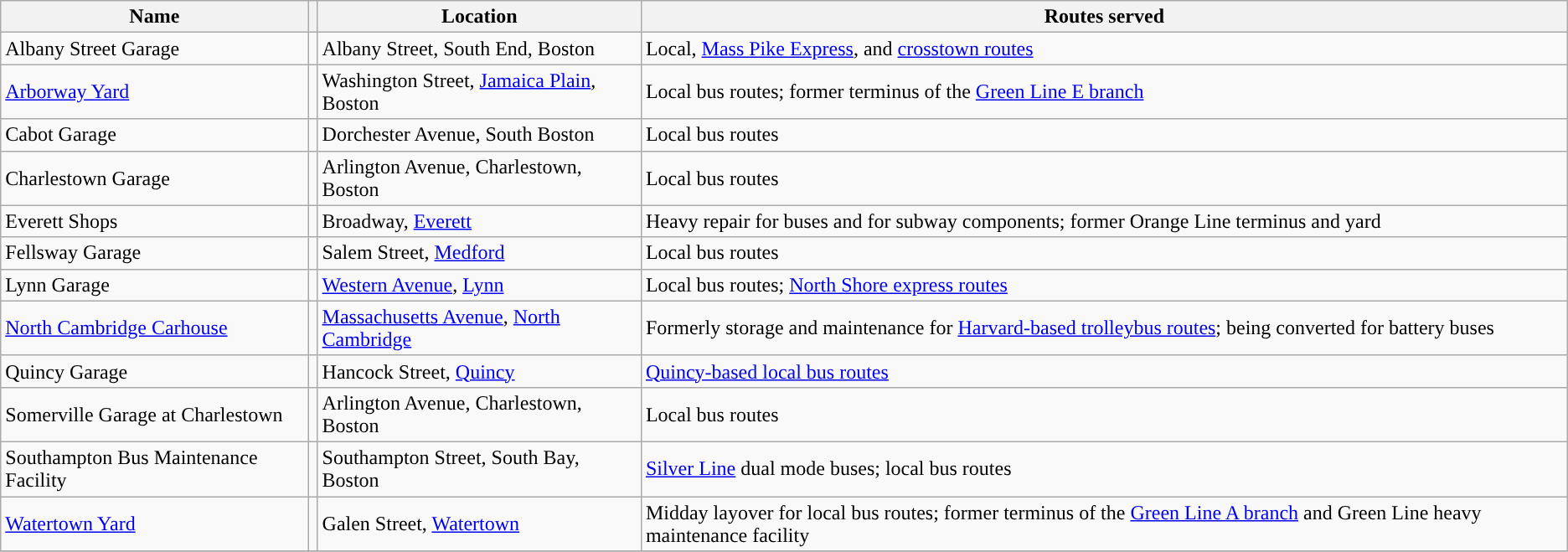<table class="wikitable sortable">
<tr>
<th>Name</th>
<th class="unsortable"></th>
<th>Location</th>
<th>Routes served</th>
</tr>
<tr>
<td>Albany Street Garage</td>
<td></td>
<td>Albany Street, South End, Boston</td>
<td>Local, <a href='#'>Mass Pike Express</a>, and <a href='#'>crosstown routes</a></td>
</tr>
<tr>
<td><a href='#'>Arborway Yard</a></td>
<td></td>
<td>Washington Street, <a href='#'>Jamaica Plain</a>, Boston</td>
<td>Local bus routes; former terminus of the <a href='#'>Green Line E branch</a></td>
</tr>
<tr>
<td>Cabot Garage</td>
<td></td>
<td>Dorchester Avenue, South Boston</td>
<td>Local bus routes</td>
</tr>
<tr>
<td>Charlestown Garage</td>
<td></td>
<td>Arlington Avenue, Charlestown, Boston</td>
<td>Local bus routes</td>
</tr>
<tr>
<td>Everett Shops</td>
<td></td>
<td>Broadway, <a href='#'>Everett</a></td>
<td>Heavy repair for buses and for subway components; former Orange Line terminus and yard</td>
</tr>
<tr>
<td>Fellsway Garage</td>
<td></td>
<td>Salem Street, <a href='#'>Medford</a></td>
<td>Local bus routes</td>
</tr>
<tr>
<td>Lynn Garage</td>
<td></td>
<td><a href='#'>Western Avenue</a>, <a href='#'>Lynn</a></td>
<td>Local bus routes; <a href='#'>North Shore express routes</a></td>
</tr>
<tr>
<td><a href='#'>North Cambridge Carhouse</a></td>
<td></td>
<td><a href='#'>Massachusetts Avenue</a>, <a href='#'>North Cambridge</a></td>
<td>Formerly storage and maintenance for <a href='#'>Harvard-based trolleybus routes</a>; being converted for battery buses</td>
</tr>
<tr>
<td>Quincy Garage</td>
<td></td>
<td>Hancock Street, <a href='#'>Quincy</a></td>
<td><a href='#'>Quincy-based local bus routes</a></td>
</tr>
<tr>
<td>Somerville Garage at Charlestown</td>
<td></td>
<td>Arlington Avenue, Charlestown, Boston</td>
<td>Local bus routes</td>
</tr>
<tr>
<td>Southampton Bus Maintenance Facility</td>
<td></td>
<td>Southampton Street, South Bay, Boston</td>
<td><a href='#'>Silver Line</a> dual mode buses; local bus routes</td>
</tr>
<tr>
<td><a href='#'>Watertown Yard</a></td>
<td></td>
<td>Galen Street, <a href='#'>Watertown</a></td>
<td>Midday layover for local bus routes; former terminus of the <a href='#'>Green Line A branch</a> and Green Line heavy maintenance facility</td>
</tr>
<tr>
</tr>
</table>
